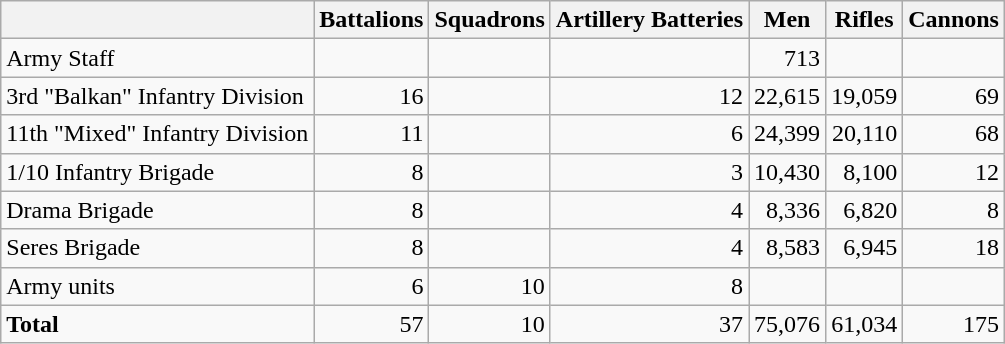<table class="wikitable">
<tr>
<th></th>
<th>Battalions</th>
<th>Squadrons</th>
<th>Artillery Batteries</th>
<th>Men</th>
<th>Rifles</th>
<th>Cannons</th>
</tr>
<tr>
<td>Army Staff</td>
<td align="right"></td>
<td align="right"></td>
<td align="right"></td>
<td align="right">713</td>
<td align="right"></td>
<td align="right"></td>
</tr>
<tr>
<td>3rd "Balkan" Infantry Division</td>
<td align="right">16</td>
<td align="right"></td>
<td align="right">12</td>
<td align="right">22,615</td>
<td align="right">19,059</td>
<td align="right">69</td>
</tr>
<tr>
<td>11th "Mixed" Infantry Division</td>
<td align="right">11</td>
<td align="right"></td>
<td align="right">6</td>
<td align="right">24,399</td>
<td align="right">20,110</td>
<td align="right">68</td>
</tr>
<tr>
<td>1/10 Infantry Brigade</td>
<td align="right">8</td>
<td align="right"></td>
<td align="right">3</td>
<td align="right">10,430</td>
<td align="right">8,100</td>
<td align="right">12</td>
</tr>
<tr>
<td>Drama Brigade</td>
<td align="right">8</td>
<td align="right"></td>
<td align="right">4</td>
<td align="right">8,336</td>
<td align="right">6,820</td>
<td align="right">8</td>
</tr>
<tr>
<td>Seres Brigade</td>
<td align="right">8</td>
<td align="right"></td>
<td align="right">4</td>
<td align="right">8,583</td>
<td align="right">6,945</td>
<td align="right">18</td>
</tr>
<tr>
<td>Army units</td>
<td align="right">6</td>
<td align="right">10</td>
<td align="right">8</td>
<td align="right"></td>
<td align="right"></td>
<td align="right"></td>
</tr>
<tr>
<td><strong>Total</strong></td>
<td align="right">57</td>
<td align="right">10</td>
<td align="right">37</td>
<td align="right">75,076</td>
<td align="right">61,034</td>
<td align="right">175</td>
</tr>
</table>
